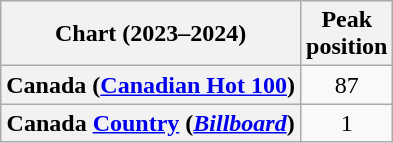<table class="wikitable sortable plainrowheaders" style="text-align:center;">
<tr>
<th scope="col">Chart (2023–2024)</th>
<th scope="col">Peak <br> position</th>
</tr>
<tr>
<th scope="row">Canada (<a href='#'>Canadian Hot 100</a>)</th>
<td>87</td>
</tr>
<tr>
<th scope="row">Canada <a href='#'>Country</a> (<a href='#'><em>Billboard</em></a>)</th>
<td>1</td>
</tr>
</table>
